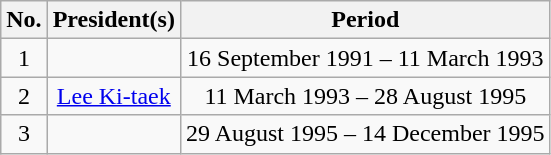<table class="wikitable" style="text-align:center">
<tr>
<th>No.</th>
<th>President(s)</th>
<th>Period</th>
</tr>
<tr>
<td>1</td>
<td></td>
<td>16 September 1991 – 11 March 1993</td>
</tr>
<tr>
<td>2</td>
<td><a href='#'>Lee Ki-taek</a></td>
<td>11 March 1993 – 28 August 1995</td>
</tr>
<tr>
<td>3</td>
<td></td>
<td>29 August 1995 – 14 December 1995</td>
</tr>
</table>
